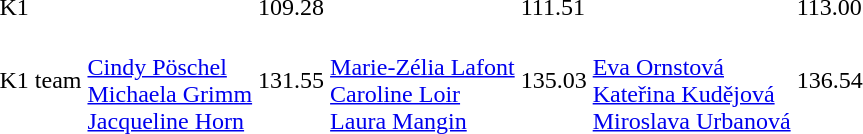<table>
<tr>
<td>K1</td>
<td></td>
<td>109.28</td>
<td></td>
<td>111.51</td>
<td></td>
<td>113.00</td>
</tr>
<tr>
<td>K1 team</td>
<td><br><a href='#'>Cindy Pöschel</a><br><a href='#'>Michaela Grimm</a><br><a href='#'>Jacqueline Horn</a></td>
<td>131.55</td>
<td><br><a href='#'>Marie-Zélia Lafont</a><br><a href='#'>Caroline Loir</a><br><a href='#'>Laura Mangin</a></td>
<td>135.03</td>
<td><br><a href='#'>Eva Ornstová</a><br><a href='#'>Kateřina Kudějová</a><br><a href='#'>Miroslava Urbanová</a></td>
<td>136.54</td>
</tr>
</table>
